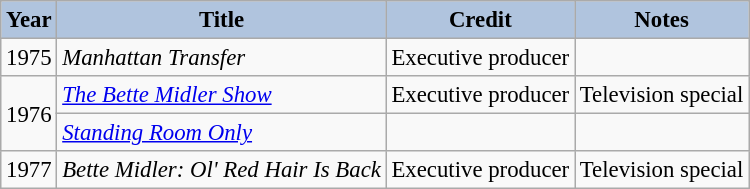<table class="wikitable" style="font-size:95%;">
<tr>
<th style="background:#B0C4DE;">Year</th>
<th style="background:#B0C4DE;">Title</th>
<th style="background:#B0C4DE;">Credit</th>
<th style="background:#B0C4DE;">Notes</th>
</tr>
<tr>
<td>1975</td>
<td><em>Manhattan Transfer</em></td>
<td>Executive producer</td>
<td></td>
</tr>
<tr>
<td rowspan=2>1976</td>
<td><em><a href='#'>The Bette Midler Show</a></em></td>
<td>Executive producer</td>
<td>Television special</td>
</tr>
<tr>
<td><em><a href='#'>Standing Room Only</a></em></td>
<td></td>
<td></td>
</tr>
<tr>
<td>1977</td>
<td><em>Bette Midler: Ol' Red Hair Is Back</em></td>
<td>Executive producer</td>
<td>Television special</td>
</tr>
</table>
